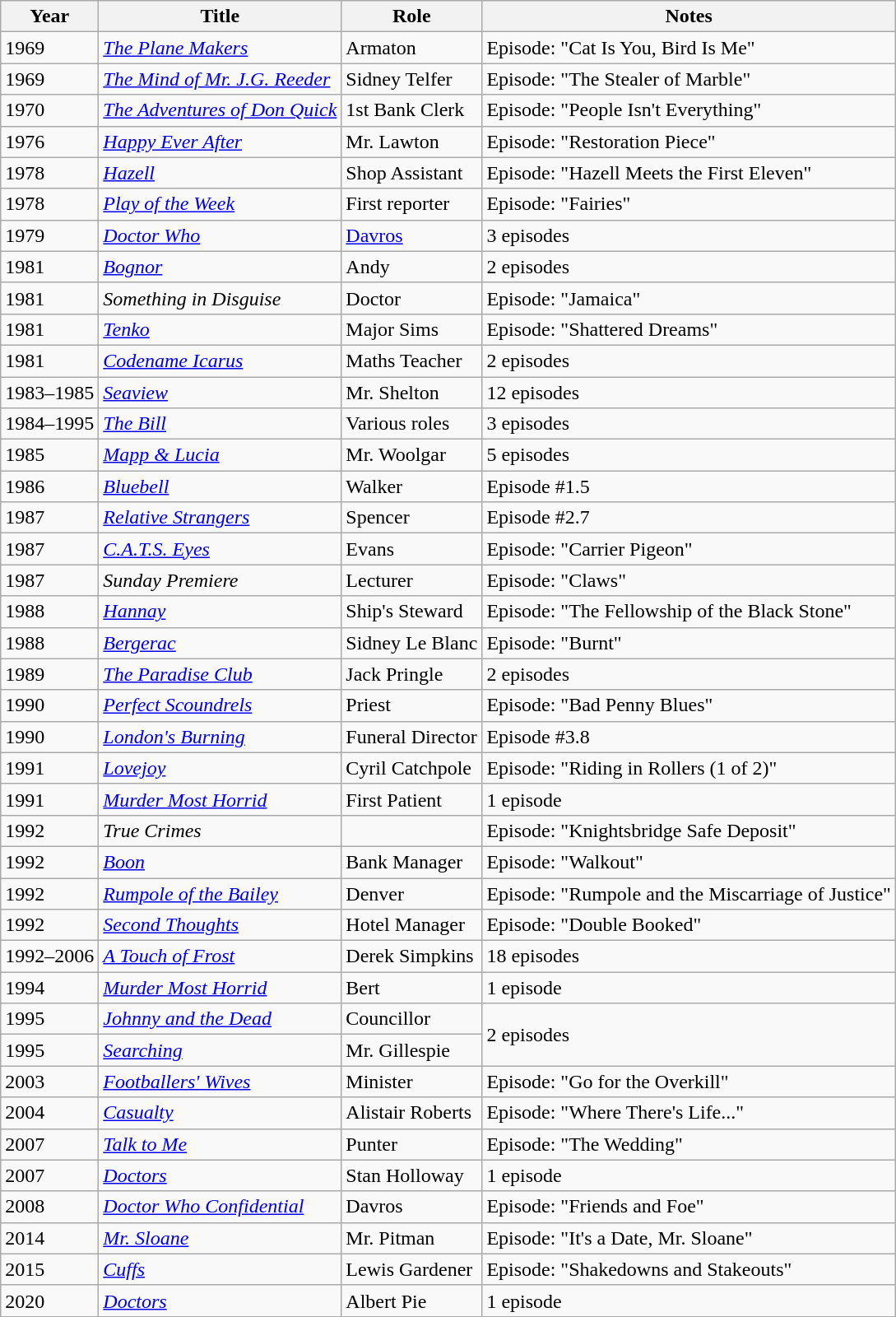<table class="wikitable sortable">
<tr>
<th>Year</th>
<th>Title</th>
<th>Role</th>
<th>Notes</th>
</tr>
<tr>
<td>1969</td>
<td><em><a href='#'>The Plane Makers</a></em></td>
<td>Armaton</td>
<td>Episode: "Cat Is You, Bird Is Me"</td>
</tr>
<tr>
<td>1969</td>
<td><em><a href='#'>The Mind of Mr. J.G. Reeder</a></em></td>
<td>Sidney Telfer</td>
<td>Episode: "The Stealer of Marble"</td>
</tr>
<tr>
<td>1970</td>
<td><em><a href='#'>The Adventures of Don Quick</a></em></td>
<td>1st Bank Clerk</td>
<td>Episode: "People Isn't Everything"</td>
</tr>
<tr>
<td>1976</td>
<td><a href='#'><em>Happy Ever After</em></a></td>
<td>Mr. Lawton</td>
<td>Episode: "Restoration Piece"</td>
</tr>
<tr>
<td>1978</td>
<td><a href='#'><em>Hazell</em></a></td>
<td>Shop Assistant</td>
<td>Episode: "Hazell Meets the First Eleven"</td>
</tr>
<tr>
<td>1978</td>
<td><a href='#'><em>Play of the Week</em></a></td>
<td>First reporter</td>
<td>Episode: "Fairies"</td>
</tr>
<tr>
<td>1979</td>
<td><em><a href='#'>Doctor Who</a></em></td>
<td><a href='#'>Davros</a></td>
<td>3 episodes</td>
</tr>
<tr>
<td>1981</td>
<td><a href='#'><em>Bognor</em></a></td>
<td>Andy</td>
<td>2 episodes</td>
</tr>
<tr>
<td>1981</td>
<td><em>Something in Disguise</em></td>
<td>Doctor</td>
<td>Episode: "Jamaica"</td>
</tr>
<tr>
<td>1981</td>
<td><a href='#'><em>Tenko</em></a></td>
<td>Major Sims</td>
<td>Episode: "Shattered Dreams"</td>
</tr>
<tr>
<td>1981</td>
<td><em><a href='#'>Codename Icarus</a></em></td>
<td>Maths Teacher</td>
<td>2 episodes</td>
</tr>
<tr>
<td>1983–1985</td>
<td><a href='#'><em>Seaview</em></a></td>
<td>Mr. Shelton</td>
<td>12 episodes</td>
</tr>
<tr>
<td>1984–1995</td>
<td><em><a href='#'>The Bill</a></em></td>
<td>Various roles</td>
<td>3 episodes</td>
</tr>
<tr>
<td>1985</td>
<td><a href='#'><em>Mapp & Lucia</em></a></td>
<td>Mr. Woolgar</td>
<td>5 episodes</td>
</tr>
<tr>
<td>1986</td>
<td><a href='#'><em>Bluebell</em></a></td>
<td>Walker</td>
<td>Episode #1.5</td>
</tr>
<tr>
<td>1987</td>
<td><a href='#'><em>Relative Strangers</em></a></td>
<td>Spencer</td>
<td>Episode #2.7</td>
</tr>
<tr>
<td>1987</td>
<td><em><a href='#'>C.A.T.S. Eyes</a></em></td>
<td>Evans</td>
<td>Episode: "Carrier Pigeon"</td>
</tr>
<tr>
<td>1987</td>
<td><em>Sunday Premiere</em></td>
<td>Lecturer</td>
<td>Episode: "Claws"</td>
</tr>
<tr>
<td>1988</td>
<td><a href='#'><em>Hannay</em></a></td>
<td>Ship's Steward</td>
<td>Episode: "The Fellowship of the Black Stone"</td>
</tr>
<tr>
<td>1988</td>
<td><a href='#'><em>Bergerac</em></a></td>
<td>Sidney Le Blanc</td>
<td>Episode: "Burnt"</td>
</tr>
<tr>
<td>1989</td>
<td><em><a href='#'>The Paradise Club</a></em></td>
<td>Jack Pringle</td>
<td>2 episodes</td>
</tr>
<tr>
<td>1990</td>
<td><em><a href='#'>Perfect Scoundrels</a></em></td>
<td>Priest</td>
<td>Episode: "Bad Penny Blues"</td>
</tr>
<tr>
<td>1990</td>
<td><a href='#'><em>London's Burning</em></a></td>
<td>Funeral Director</td>
<td>Episode #3.8</td>
</tr>
<tr>
<td>1991</td>
<td><em><a href='#'>Lovejoy</a></em></td>
<td>Cyril Catchpole</td>
<td>Episode: "Riding in Rollers (1 of 2)"</td>
</tr>
<tr>
<td>1991</td>
<td><em><a href='#'>Murder Most Horrid</a></em></td>
<td>First Patient</td>
<td>1 episode</td>
</tr>
<tr>
<td>1992</td>
<td><em>True Crimes</em></td>
<td></td>
<td>Episode: "Knightsbridge Safe Deposit"</td>
</tr>
<tr>
<td>1992</td>
<td><a href='#'><em>Boon</em></a></td>
<td>Bank Manager</td>
<td>Episode: "Walkout"</td>
</tr>
<tr>
<td>1992</td>
<td><em><a href='#'>Rumpole of the Bailey</a></em></td>
<td>Denver</td>
<td>Episode: "Rumpole and the Miscarriage of Justice"</td>
</tr>
<tr>
<td>1992</td>
<td><a href='#'><em>Second Thoughts</em></a></td>
<td>Hotel Manager</td>
<td>Episode: "Double Booked"</td>
</tr>
<tr>
<td>1992–2006</td>
<td><em><a href='#'>A Touch of Frost</a></em></td>
<td>Derek Simpkins</td>
<td>18 episodes</td>
</tr>
<tr>
<td>1994</td>
<td><em><a href='#'>Murder Most Horrid</a></em></td>
<td>Bert</td>
<td>1 episode</td>
</tr>
<tr>
<td>1995</td>
<td><em><a href='#'>Johnny and the Dead</a></em></td>
<td>Councillor</td>
<td rowspan="2">2 episodes</td>
</tr>
<tr>
<td>1995</td>
<td><a href='#'><em>Searching</em></a></td>
<td>Mr. Gillespie</td>
</tr>
<tr>
<td>2003</td>
<td><em><a href='#'>Footballers' Wives</a></em></td>
<td>Minister</td>
<td>Episode: "Go for the Overkill"</td>
</tr>
<tr>
<td>2004</td>
<td><a href='#'><em>Casualty</em></a></td>
<td>Alistair Roberts</td>
<td>Episode: "Where There's Life..."</td>
</tr>
<tr>
<td>2007</td>
<td><a href='#'><em>Talk to Me</em></a></td>
<td>Punter</td>
<td>Episode: "The Wedding"</td>
</tr>
<tr>
<td>2007</td>
<td><a href='#'><em>Doctors</em></a></td>
<td>Stan Holloway</td>
<td>1 episode</td>
</tr>
<tr>
<td>2008</td>
<td><em><a href='#'>Doctor Who Confidential</a></em></td>
<td>Davros</td>
<td>Episode: "Friends and Foe"</td>
</tr>
<tr>
<td>2014</td>
<td><em><a href='#'>Mr. Sloane</a></em></td>
<td>Mr. Pitman</td>
<td>Episode: "It's a Date, Mr. Sloane"</td>
</tr>
<tr>
<td>2015</td>
<td><a href='#'><em>Cuffs</em></a></td>
<td>Lewis Gardener</td>
<td>Episode: "Shakedowns and Stakeouts"</td>
</tr>
<tr>
<td>2020</td>
<td><a href='#'><em>Doctors</em></a></td>
<td>Albert Pie</td>
<td>1 episode</td>
</tr>
</table>
